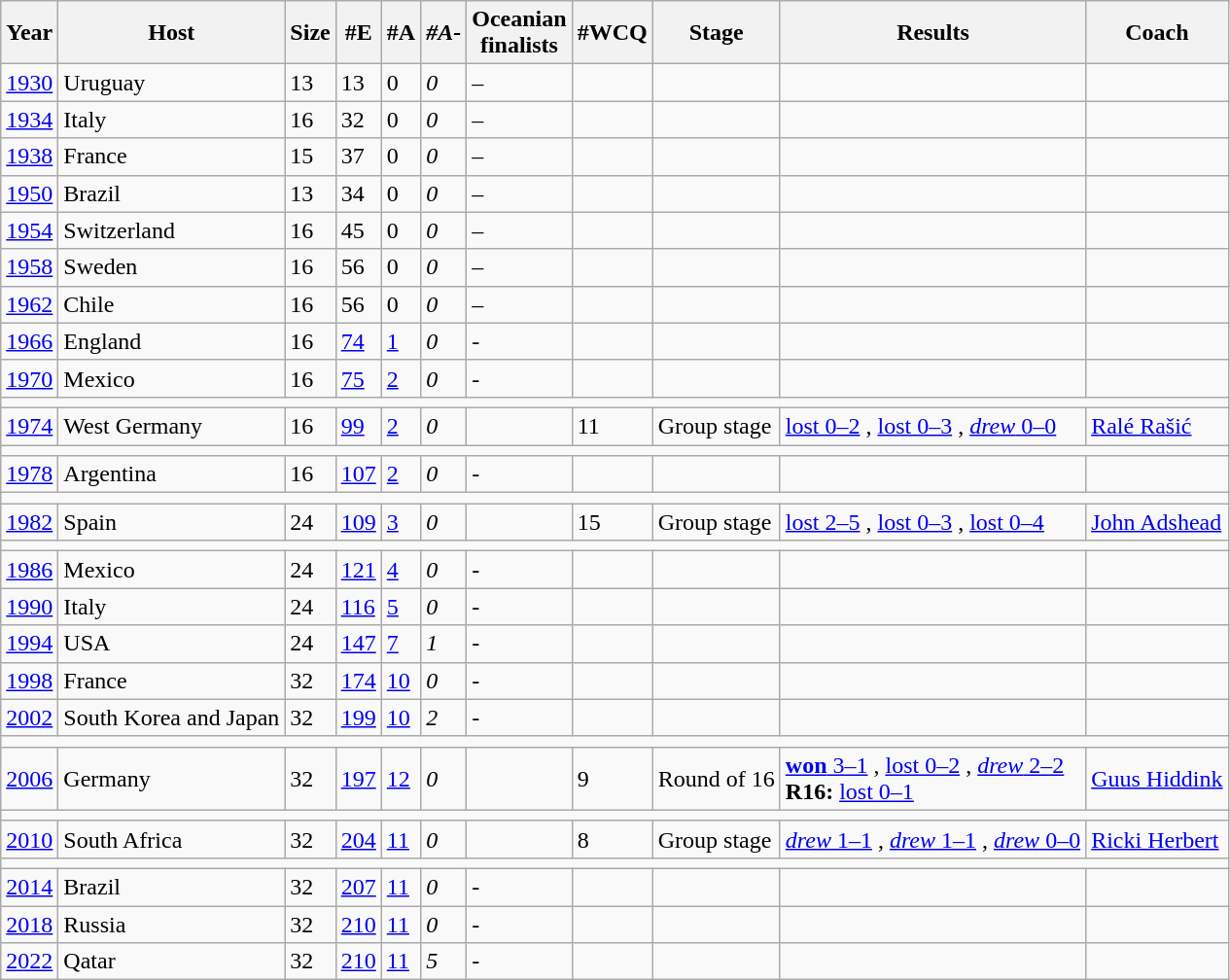<table class="wikitable" border="1px solid black">
<tr>
<th>Year</th>
<th>Host</th>
<th>Size</th>
<th>#E</th>
<th>#A</th>
<th><em>#A-</em></th>
<th>Oceanian<br>finalists</th>
<th>#WCQ</th>
<th>Stage</th>
<th>Results</th>
<th>Coach</th>
</tr>
<tr>
<td><a href='#'>1930</a></td>
<td>Uruguay</td>
<td>13</td>
<td>13</td>
<td>0</td>
<td><em>0</em></td>
<td>–</td>
<td></td>
<td></td>
<td></td>
<td></td>
</tr>
<tr>
<td><a href='#'>1934</a></td>
<td>Italy</td>
<td>16</td>
<td>32</td>
<td>0</td>
<td><em>0</em></td>
<td>–</td>
<td></td>
<td></td>
<td></td>
<td></td>
</tr>
<tr>
<td><a href='#'>1938</a></td>
<td>France</td>
<td>15</td>
<td>37</td>
<td>0</td>
<td><em>0</em></td>
<td>–</td>
<td></td>
<td></td>
<td></td>
<td></td>
</tr>
<tr>
<td><a href='#'>1950</a></td>
<td>Brazil</td>
<td>13</td>
<td>34</td>
<td>0</td>
<td><em>0</em></td>
<td>–</td>
<td></td>
<td></td>
<td></td>
<td></td>
</tr>
<tr>
<td><a href='#'>1954</a></td>
<td>Switzerland</td>
<td>16</td>
<td>45</td>
<td>0</td>
<td><em>0</em></td>
<td>–</td>
<td></td>
<td></td>
<td></td>
<td></td>
</tr>
<tr>
<td><a href='#'>1958</a></td>
<td>Sweden</td>
<td>16</td>
<td>56</td>
<td>0</td>
<td><em>0</em></td>
<td>–</td>
<td></td>
<td></td>
<td></td>
<td></td>
</tr>
<tr>
<td><a href='#'>1962</a></td>
<td>Chile</td>
<td>16</td>
<td>56</td>
<td>0</td>
<td><em>0</em></td>
<td>–</td>
<td></td>
<td></td>
<td></td>
<td></td>
</tr>
<tr>
<td><a href='#'>1966</a></td>
<td>England</td>
<td>16</td>
<td><a href='#'>74</a></td>
<td><a href='#'>1</a></td>
<td><em>0</em></td>
<td>-</td>
<td></td>
<td></td>
<td></td>
<td></td>
</tr>
<tr>
<td><a href='#'>1970</a></td>
<td>Mexico</td>
<td>16</td>
<td><a href='#'>75</a></td>
<td><a href='#'>2</a></td>
<td><em>0</em></td>
<td>-</td>
<td></td>
<td></td>
<td></td>
<td></td>
</tr>
<tr>
<td colspan=11></td>
</tr>
<tr>
<td><a href='#'>1974</a></td>
<td>West Germany</td>
<td>16</td>
<td><a href='#'>99</a></td>
<td><a href='#'>2</a></td>
<td><em>0</em></td>
<td></td>
<td>11</td>
<td>Group stage</td>
<td><a href='#'>lost 0–2</a> , <a href='#'>lost 0–3</a> , <a href='#'><em>drew</em> 0–0</a> </td>
<td> <a href='#'>Ralé Rašić</a></td>
</tr>
<tr>
<td colspan=11></td>
</tr>
<tr>
<td><a href='#'>1978</a></td>
<td>Argentina</td>
<td>16</td>
<td><a href='#'>107</a></td>
<td><a href='#'>2</a></td>
<td><em>0</em></td>
<td>-</td>
<td></td>
<td></td>
<td></td>
<td></td>
</tr>
<tr>
<td colspan=11></td>
</tr>
<tr>
<td><a href='#'>1982</a></td>
<td>Spain</td>
<td>24</td>
<td><a href='#'>109</a></td>
<td><a href='#'>3</a></td>
<td><em>0</em></td>
<td></td>
<td>15</td>
<td>Group stage</td>
<td><a href='#'>lost 2–5</a> , <a href='#'>lost 0–3</a> , <a href='#'>lost 0–4</a> </td>
<td> <a href='#'>John Adshead</a></td>
</tr>
<tr>
<td colspan=11></td>
</tr>
<tr>
<td><a href='#'>1986</a></td>
<td>Mexico</td>
<td>24</td>
<td><a href='#'>121</a></td>
<td><a href='#'>4</a></td>
<td><em>0</em></td>
<td>-</td>
<td></td>
<td></td>
<td></td>
<td></td>
</tr>
<tr>
<td><a href='#'>1990</a></td>
<td>Italy</td>
<td>24</td>
<td><a href='#'>116</a></td>
<td><a href='#'>5</a></td>
<td><em>0</em></td>
<td>-</td>
<td></td>
<td></td>
<td></td>
<td></td>
</tr>
<tr>
<td><a href='#'>1994</a></td>
<td>USA</td>
<td>24</td>
<td><a href='#'>147</a></td>
<td><a href='#'>7</a></td>
<td><em>1</em></td>
<td>-</td>
<td></td>
<td></td>
<td></td>
<td></td>
</tr>
<tr>
<td><a href='#'>1998</a></td>
<td>France</td>
<td>32</td>
<td><a href='#'>174</a></td>
<td><a href='#'>10</a></td>
<td><em>0</em></td>
<td>-</td>
<td></td>
<td></td>
<td></td>
<td></td>
</tr>
<tr>
<td><a href='#'>2002</a></td>
<td>South Korea and Japan</td>
<td>32</td>
<td><a href='#'>199</a></td>
<td><a href='#'>10</a></td>
<td><em>2</em></td>
<td>-</td>
<td></td>
<td></td>
<td></td>
<td></td>
</tr>
<tr>
<td colspan=11></td>
</tr>
<tr>
<td><a href='#'>2006</a></td>
<td>Germany</td>
<td>32</td>
<td><a href='#'>197</a></td>
<td><a href='#'>12</a></td>
<td><em>0</em></td>
<td></td>
<td>9</td>
<td>Round of 16</td>
<td><a href='#'><strong>won</strong> 3–1</a> , <a href='#'>lost 0–2</a> , <a href='#'><em>drew</em> 2–2</a> <br><strong>R16:</strong> <a href='#'>lost 0–1</a> </td>
<td> <a href='#'>Guus Hiddink</a></td>
</tr>
<tr>
<td colspan=11></td>
</tr>
<tr>
<td><a href='#'>2010</a></td>
<td>South Africa</td>
<td>32</td>
<td><a href='#'>204</a></td>
<td><a href='#'>11</a></td>
<td><em>0</em></td>
<td></td>
<td>8</td>
<td>Group stage</td>
<td><a href='#'><em>drew</em> 1–1</a> , <a href='#'><em>drew</em> 1–1</a> , <a href='#'><em>drew</em> 0–0</a> </td>
<td> <a href='#'>Ricki Herbert</a></td>
</tr>
<tr>
<td colspan=11></td>
</tr>
<tr>
<td><a href='#'>2014</a></td>
<td>Brazil</td>
<td>32</td>
<td><a href='#'>207</a></td>
<td><a href='#'>11</a></td>
<td><em>0</em></td>
<td>-</td>
<td></td>
<td></td>
<td></td>
<td></td>
</tr>
<tr>
<td><a href='#'>2018</a></td>
<td>Russia</td>
<td>32</td>
<td><a href='#'>210</a></td>
<td><a href='#'>11</a></td>
<td><em>0</em></td>
<td>-</td>
<td></td>
<td></td>
<td></td>
<td></td>
</tr>
<tr>
<td><a href='#'>2022</a></td>
<td>Qatar</td>
<td>32</td>
<td><a href='#'>210</a></td>
<td><a href='#'>11</a></td>
<td><em>5</em></td>
<td>-</td>
<td></td>
<td></td>
<td></td>
<td></td>
</tr>
</table>
